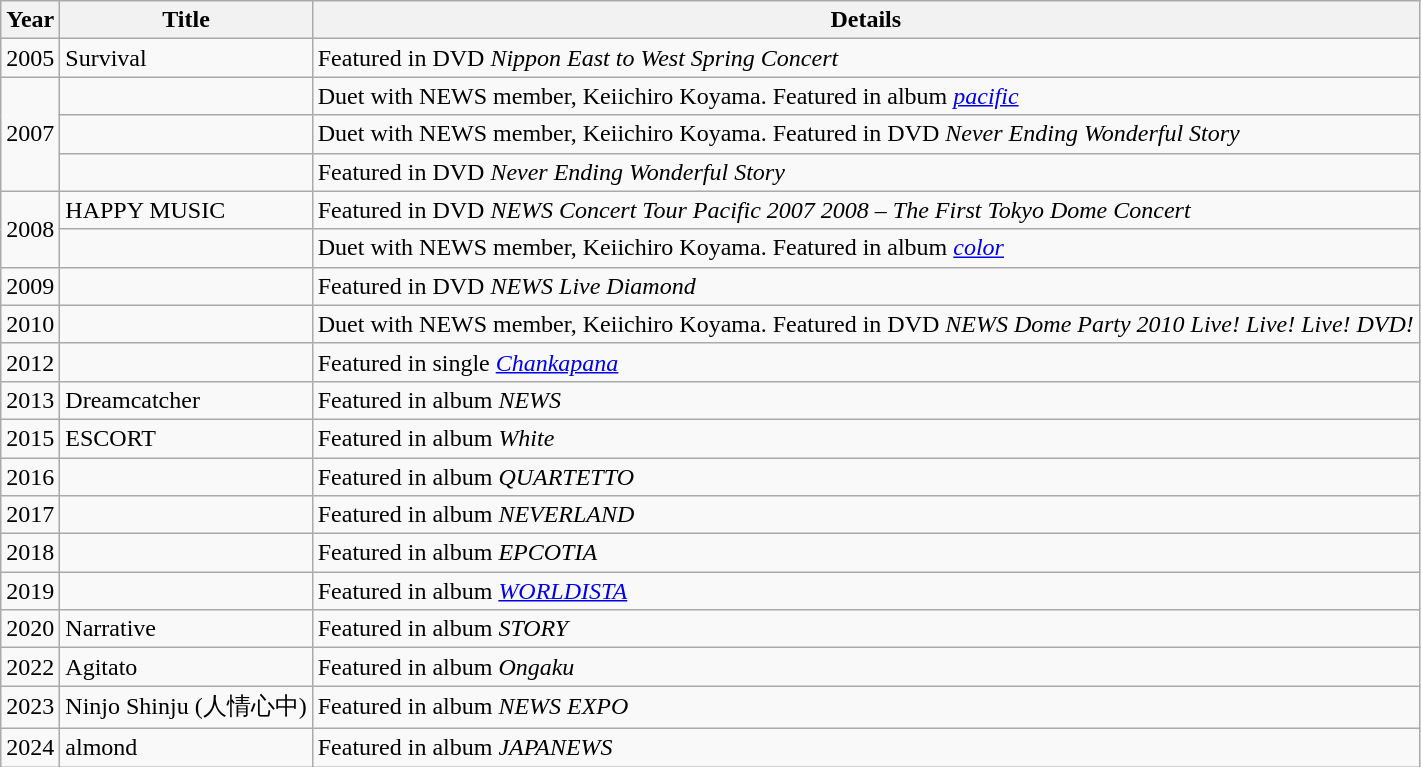<table class="wikitable">
<tr>
<th>Year</th>
<th>Title</th>
<th>Details</th>
</tr>
<tr>
<td>2005</td>
<td>Survival</td>
<td>Featured in DVD <em>Nippon East to West Spring Concert</em></td>
</tr>
<tr>
<td rowspan="3">2007</td>
<td></td>
<td>Duet with NEWS member, Keiichiro Koyama. Featured in album <em><a href='#'>pacific</a></em></td>
</tr>
<tr>
<td></td>
<td>Duet with NEWS member, Keiichiro Koyama. Featured in DVD <em>Never Ending Wonderful Story</em></td>
</tr>
<tr>
<td></td>
<td>Featured in DVD <em>Never Ending Wonderful Story</em></td>
</tr>
<tr>
<td rowspan="2">2008</td>
<td>HAPPY MUSIC</td>
<td>Featured in DVD <em>NEWS Concert Tour Pacific 2007 2008 – The First Tokyo Dome Concert</em></td>
</tr>
<tr>
<td></td>
<td>Duet with NEWS member, Keiichiro Koyama. Featured in album <em><a href='#'>color</a></em></td>
</tr>
<tr>
<td>2009</td>
<td></td>
<td>Featured in DVD <em>NEWS Live Diamond</em></td>
</tr>
<tr>
<td>2010</td>
<td></td>
<td>Duet with NEWS member, Keiichiro Koyama. Featured in DVD <em>NEWS Dome Party 2010 Live! Live! Live! DVD!</em></td>
</tr>
<tr>
<td>2012</td>
<td></td>
<td>Featured in single <em><a href='#'>Chankapana</a></em></td>
</tr>
<tr>
<td>2013</td>
<td>Dreamcatcher</td>
<td>Featured in album <em>NEWS</em></td>
</tr>
<tr>
<td>2015</td>
<td>ESCORT</td>
<td>Featured in album <em>White</em></td>
</tr>
<tr>
<td>2016</td>
<td></td>
<td>Featured in album <em>QUARTETTO</em></td>
</tr>
<tr>
<td>2017</td>
<td></td>
<td>Featured in album <em>NEVERLAND</em></td>
</tr>
<tr>
<td>2018</td>
<td></td>
<td>Featured in album <em>EPCOTIA</em></td>
</tr>
<tr>
<td>2019</td>
<td></td>
<td>Featured in album <em><a href='#'>WORLDISTA</a></em></td>
</tr>
<tr>
<td>2020</td>
<td>Narrative</td>
<td>Featured in album <em>STORY</em></td>
</tr>
<tr>
<td>2022</td>
<td>Agitato</td>
<td>Featured in album <em>Ongaku</em></td>
</tr>
<tr>
<td>2023</td>
<td>Ninjo Shinju (人情心中)</td>
<td>Featured in album <em>NEWS EXPO</em></td>
</tr>
<tr>
<td>2024</td>
<td>almond</td>
<td>Featured in album <em>JAPANEWS</em></td>
</tr>
</table>
